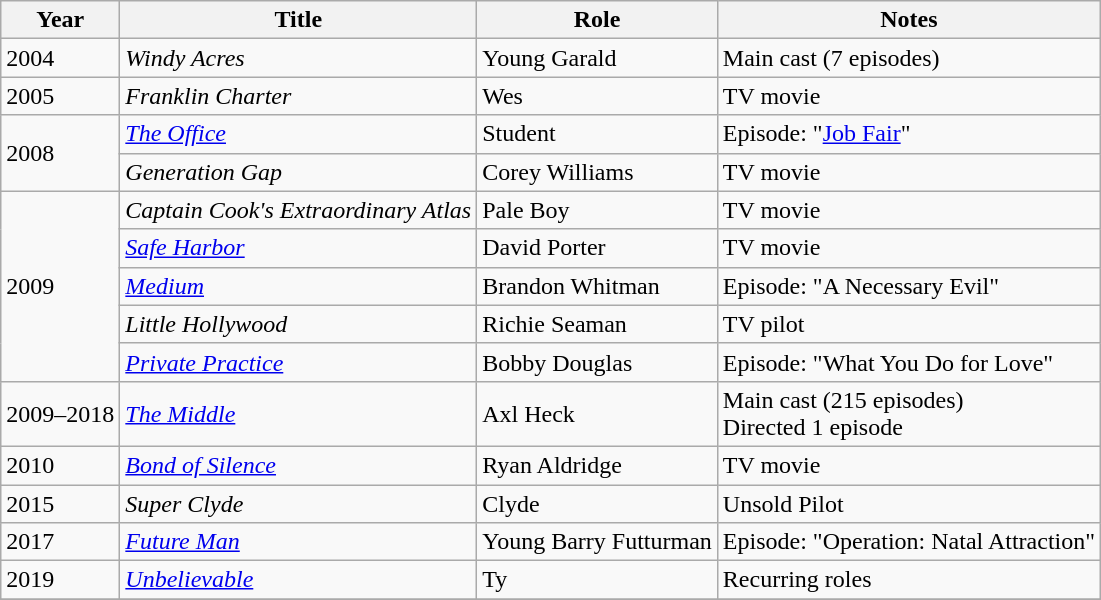<table class="wikitable sortable">
<tr>
<th>Year</th>
<th>Title</th>
<th>Role</th>
<th class="unsortable">Notes</th>
</tr>
<tr>
<td>2004</td>
<td><em>Windy Acres</em></td>
<td>Young Garald</td>
<td>Main сast (7 episodes)</td>
</tr>
<tr>
<td>2005</td>
<td><em>Franklin Charter</em></td>
<td>Wes</td>
<td>TV movie</td>
</tr>
<tr>
<td rowspan="2">2008</td>
<td><em><a href='#'>The Office</a></em></td>
<td>Student</td>
<td>Episode: "<a href='#'>Job Fair</a>"</td>
</tr>
<tr>
<td><em>Generation Gap</em></td>
<td>Corey Williams</td>
<td>TV movie</td>
</tr>
<tr>
<td rowspan="5">2009</td>
<td><em>Captain Cook's Extraordinary Atlas</em></td>
<td>Pale Boy</td>
<td>TV movie</td>
</tr>
<tr>
<td><em><a href='#'>Safe Harbor</a></em></td>
<td>David Porter</td>
<td>TV movie</td>
</tr>
<tr>
<td><em><a href='#'>Medium</a></em></td>
<td>Brandon Whitman</td>
<td>Episode: "A Necessary Evil"</td>
</tr>
<tr>
<td><em>Little Hollywood</em></td>
<td>Richie Seaman</td>
<td>TV pilot</td>
</tr>
<tr>
<td><em><a href='#'>Private Practice</a></em></td>
<td>Bobby Douglas</td>
<td>Episode: "What You Do for Love"</td>
</tr>
<tr>
<td>2009–2018</td>
<td><em><a href='#'>The Middle</a></em></td>
<td>Axl Heck</td>
<td>Main сast (215 episodes) <br>Directed 1 episode</td>
</tr>
<tr>
<td>2010</td>
<td><em><a href='#'>Bond of Silence</a></em></td>
<td>Ryan Aldridge</td>
<td>TV movie</td>
</tr>
<tr>
<td>2015</td>
<td><em>Super Clyde</em></td>
<td>Clyde</td>
<td>Unsold Pilot</td>
</tr>
<tr>
<td>2017</td>
<td><em><a href='#'>Future Man</a></em></td>
<td>Young Barry Futturman</td>
<td>Episode: "Operation: Natal Attraction"</td>
</tr>
<tr>
<td>2019</td>
<td><em><a href='#'>Unbelievable</a></em></td>
<td>Ty</td>
<td>Recurring roles</td>
</tr>
<tr>
</tr>
</table>
